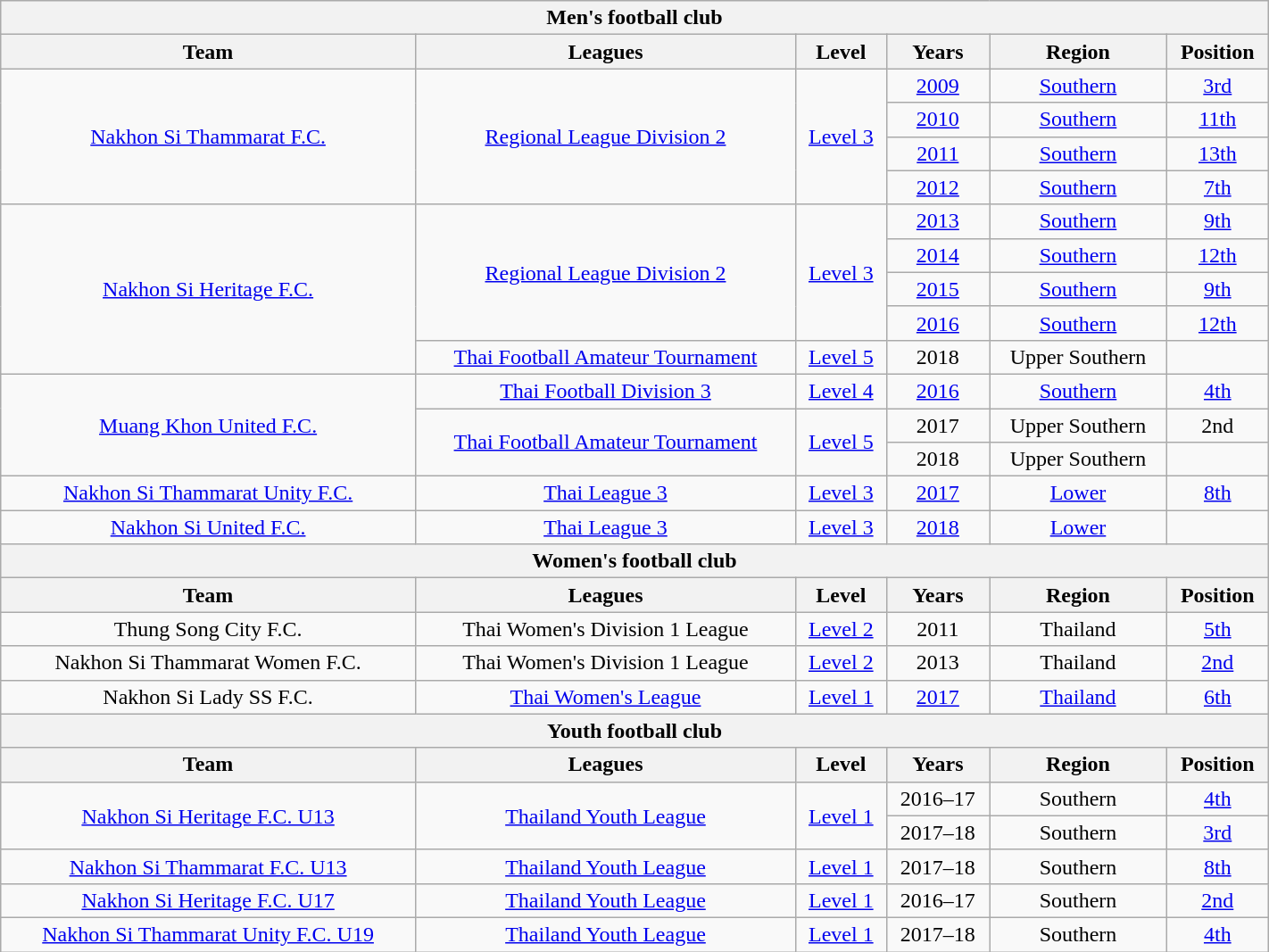<table class="wikitable" style="text-align: center;" width=75%>
<tr>
<th colspan=35>Men's football club</th>
</tr>
<tr>
<th>Team</th>
<th>Leagues</th>
<th>Level</th>
<th>Years</th>
<th>Region</th>
<th>Position</th>
</tr>
<tr>
<td rowspan=4><a href='#'>Nakhon Si Thammarat F.C.</a></td>
<td rowspan=4><a href='#'>Regional League Division 2</a></td>
<td rowspan=4><a href='#'>Level 3</a></td>
<td><a href='#'>2009</a></td>
<td><a href='#'>Southern</a></td>
<td><a href='#'>3rd</a></td>
</tr>
<tr>
<td><a href='#'>2010</a></td>
<td><a href='#'>Southern</a></td>
<td><a href='#'>11th</a></td>
</tr>
<tr>
<td><a href='#'>2011</a></td>
<td><a href='#'>Southern</a></td>
<td><a href='#'>13th</a></td>
</tr>
<tr>
<td><a href='#'>2012</a></td>
<td><a href='#'>Southern</a></td>
<td><a href='#'>7th</a></td>
</tr>
<tr>
<td rowspan=5><a href='#'>Nakhon Si Heritage F.C.</a></td>
<td rowspan=4><a href='#'>Regional League Division 2</a></td>
<td rowspan=4><a href='#'>Level 3</a></td>
<td><a href='#'>2013</a></td>
<td><a href='#'>Southern</a></td>
<td><a href='#'>9th</a></td>
</tr>
<tr>
<td><a href='#'>2014</a></td>
<td><a href='#'>Southern</a></td>
<td><a href='#'>12th</a></td>
</tr>
<tr>
<td><a href='#'>2015</a></td>
<td><a href='#'>Southern</a></td>
<td><a href='#'>9th</a></td>
</tr>
<tr>
<td><a href='#'>2016</a></td>
<td><a href='#'>Southern</a></td>
<td><a href='#'>12th</a></td>
</tr>
<tr>
<td><a href='#'>Thai Football Amateur Tournament</a></td>
<td><a href='#'>Level 5</a></td>
<td>2018</td>
<td>Upper Southern</td>
<td></td>
</tr>
<tr>
<td rowspan=3><a href='#'>Muang Khon United F.C.</a></td>
<td><a href='#'>Thai Football Division 3</a></td>
<td><a href='#'>Level 4</a></td>
<td><a href='#'>2016</a></td>
<td><a href='#'>Southern</a></td>
<td><a href='#'>4th</a></td>
</tr>
<tr>
<td rowspan=2><a href='#'>Thai Football Amateur Tournament</a></td>
<td rowspan=2><a href='#'>Level 5</a></td>
<td>2017</td>
<td>Upper Southern</td>
<td>2nd</td>
</tr>
<tr>
<td>2018</td>
<td>Upper Southern</td>
<td></td>
</tr>
<tr>
<td><a href='#'>Nakhon Si Thammarat Unity F.C.</a></td>
<td><a href='#'>Thai League 3</a></td>
<td><a href='#'>Level 3</a></td>
<td><a href='#'>2017</a></td>
<td><a href='#'>Lower</a></td>
<td><a href='#'>8th</a></td>
</tr>
<tr>
<td><a href='#'>Nakhon Si United F.C.</a></td>
<td><a href='#'>Thai League 3</a></td>
<td><a href='#'>Level 3</a></td>
<td><a href='#'>2018</a></td>
<td><a href='#'>Lower</a></td>
<td></td>
</tr>
<tr>
<th colspan=35>Women's football club</th>
</tr>
<tr>
<th>Team</th>
<th>Leagues</th>
<th>Level</th>
<th>Years</th>
<th>Region</th>
<th>Position</th>
</tr>
<tr>
<td>Thung Song City F.C.</td>
<td>Thai Women's Division 1 League</td>
<td><a href='#'>Level 2</a></td>
<td>2011</td>
<td>Thailand</td>
<td><a href='#'>5th</a></td>
</tr>
<tr>
<td>Nakhon Si Thammarat Women F.C.</td>
<td>Thai Women's Division 1 League</td>
<td><a href='#'>Level 2</a></td>
<td>2013</td>
<td>Thailand</td>
<td><a href='#'>2nd</a></td>
</tr>
<tr>
<td>Nakhon Si Lady SS F.C.</td>
<td><a href='#'>Thai Women's League</a></td>
<td><a href='#'>Level 1</a></td>
<td><a href='#'>2017</a></td>
<td><a href='#'>Thailand</a></td>
<td><a href='#'>6th</a></td>
</tr>
<tr>
<th colspan=35>Youth football club</th>
</tr>
<tr>
<th>Team</th>
<th>Leagues</th>
<th>Level</th>
<th>Years</th>
<th>Region</th>
<th>Position</th>
</tr>
<tr>
<td rowspan=2><a href='#'>Nakhon Si Heritage F.C. U13</a></td>
<td rowspan=2><a href='#'>Thailand Youth League</a></td>
<td rowspan=2><a href='#'>Level 1</a></td>
<td>2016–17</td>
<td>Southern</td>
<td><a href='#'>4th</a></td>
</tr>
<tr>
<td>2017–18</td>
<td>Southern</td>
<td><a href='#'>3rd</a></td>
</tr>
<tr>
<td><a href='#'>Nakhon Si Thammarat F.C. U13</a></td>
<td><a href='#'>Thailand Youth League</a></td>
<td><a href='#'>Level 1</a></td>
<td>2017–18</td>
<td>Southern</td>
<td><a href='#'>8th</a></td>
</tr>
<tr>
<td><a href='#'>Nakhon Si Heritage F.C. U17</a></td>
<td><a href='#'>Thailand Youth League</a></td>
<td><a href='#'>Level 1</a></td>
<td>2016–17</td>
<td>Southern</td>
<td><a href='#'>2nd</a></td>
</tr>
<tr>
<td><a href='#'>Nakhon Si Thammarat Unity F.C. U19</a></td>
<td><a href='#'>Thailand Youth League</a></td>
<td><a href='#'>Level 1</a></td>
<td>2017–18</td>
<td>Southern</td>
<td><a href='#'>4th</a></td>
</tr>
</table>
